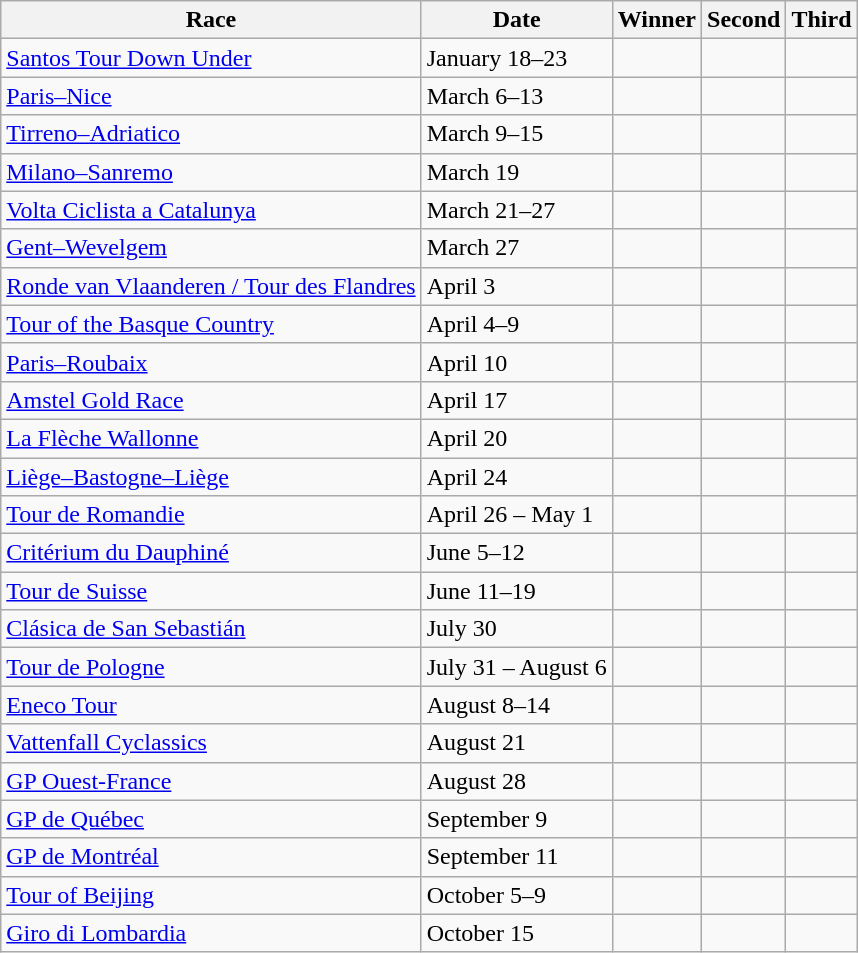<table class="wikitable">
<tr>
<th>Race</th>
<th>Date</th>
<th>Winner</th>
<th>Second</th>
<th>Third</th>
</tr>
<tr>
<td> <a href='#'>Santos Tour Down Under</a></td>
<td>January 18–23</td>
<td></td>
<td></td>
<td></td>
</tr>
<tr>
<td> <a href='#'>Paris–Nice</a></td>
<td>March 6–13</td>
<td></td>
<td></td>
<td></td>
</tr>
<tr>
<td> <a href='#'>Tirreno–Adriatico</a></td>
<td>March 9–15</td>
<td></td>
<td></td>
<td></td>
</tr>
<tr>
<td> <a href='#'>Milano–Sanremo</a></td>
<td>March 19</td>
<td></td>
<td></td>
<td></td>
</tr>
<tr>
<td> <a href='#'>Volta Ciclista a Catalunya</a></td>
<td>March 21–27</td>
<td></td>
<td></td>
<td></td>
</tr>
<tr>
<td> <a href='#'>Gent–Wevelgem</a></td>
<td>March 27</td>
<td></td>
<td></td>
<td></td>
</tr>
<tr>
<td> <a href='#'>Ronde van Vlaanderen / Tour des Flandres</a></td>
<td>April 3</td>
<td></td>
<td></td>
<td></td>
</tr>
<tr>
<td> <a href='#'>Tour of the Basque Country</a></td>
<td>April 4–9</td>
<td></td>
<td></td>
<td></td>
</tr>
<tr>
<td> <a href='#'>Paris–Roubaix</a></td>
<td>April 10</td>
<td></td>
<td></td>
<td></td>
</tr>
<tr>
<td> <a href='#'>Amstel Gold Race</a></td>
<td>April 17</td>
<td></td>
<td></td>
<td></td>
</tr>
<tr>
<td> <a href='#'>La Flèche Wallonne</a></td>
<td>April 20</td>
<td></td>
<td></td>
<td></td>
</tr>
<tr>
<td> <a href='#'>Liège–Bastogne–Liège</a></td>
<td>April 24</td>
<td></td>
<td></td>
<td></td>
</tr>
<tr>
<td> <a href='#'>Tour de Romandie</a></td>
<td>April 26 – May 1</td>
<td></td>
<td></td>
<td></td>
</tr>
<tr>
<td> <a href='#'>Critérium du Dauphiné</a></td>
<td>June 5–12</td>
<td></td>
<td></td>
<td></td>
</tr>
<tr>
<td> <a href='#'>Tour de Suisse</a></td>
<td>June 11–19</td>
<td></td>
<td></td>
<td></td>
</tr>
<tr>
<td> <a href='#'>Clásica de San Sebastián</a></td>
<td>July 30</td>
<td></td>
<td></td>
<td></td>
</tr>
<tr>
<td> <a href='#'>Tour de Pologne</a></td>
<td>July 31 – August 6</td>
<td></td>
<td></td>
<td></td>
</tr>
<tr>
<td> <a href='#'>Eneco Tour</a></td>
<td>August 8–14</td>
<td></td>
<td></td>
<td></td>
</tr>
<tr>
<td> <a href='#'>Vattenfall Cyclassics</a></td>
<td>August 21</td>
<td></td>
<td></td>
<td></td>
</tr>
<tr>
<td> <a href='#'>GP Ouest-France</a></td>
<td>August 28</td>
<td></td>
<td></td>
<td></td>
</tr>
<tr>
<td> <a href='#'>GP de Québec</a></td>
<td>September 9</td>
<td></td>
<td></td>
<td></td>
</tr>
<tr>
<td> <a href='#'>GP de Montréal</a></td>
<td>September 11</td>
<td></td>
<td></td>
<td></td>
</tr>
<tr>
<td> <a href='#'>Tour of Beijing</a></td>
<td>October 5–9</td>
<td></td>
<td></td>
<td></td>
</tr>
<tr>
<td> <a href='#'>Giro di Lombardia</a></td>
<td>October 15</td>
<td></td>
<td></td>
<td></td>
</tr>
</table>
